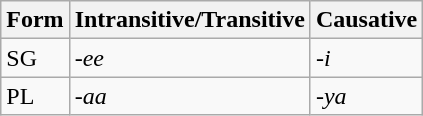<table class="wikitable">
<tr>
<th>Form</th>
<th>Intransitive/Transitive</th>
<th>Causative</th>
</tr>
<tr>
<td>SG</td>
<td><em>-ee</em></td>
<td><em>-i</em></td>
</tr>
<tr>
<td>PL</td>
<td><em>-aa</em></td>
<td><em>-ya</em></td>
</tr>
</table>
